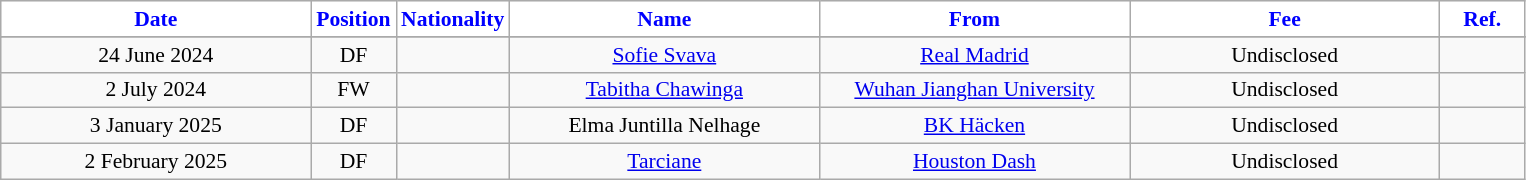<table class="wikitable" style="text-align:center; font-size:90%; ">
<tr>
<th style="background:#FFFFFF; color:blue; width:200px;">Date</th>
<th style="background:#FFFFFF; color:blue; width:50px;">Position</th>
<th style="background:#FFFFFF; color:blue; width:50px;">Nationality</th>
<th style="background:#FFFFFF; color:blue; width:200px;">Name</th>
<th style="background:#FFFFFF; color:blue; width:200px;">From</th>
<th style="background:#FFFFFF; color:blue; width:200px;">Fee</th>
<th style="background:#FFFFFF; color:blue; width:50px;">Ref.</th>
</tr>
<tr>
</tr>
<tr>
<td>24 June 2024</td>
<td>DF</td>
<td></td>
<td><a href='#'>Sofie Svava</a></td>
<td><a href='#'>Real Madrid</a></td>
<td>Undisclosed</td>
<td></td>
</tr>
<tr>
<td>2 July 2024</td>
<td>FW</td>
<td></td>
<td><a href='#'>Tabitha Chawinga</a></td>
<td><a href='#'>Wuhan Jianghan University</a></td>
<td>Undisclosed</td>
<td></td>
</tr>
<tr>
<td>3 January 2025</td>
<td>DF</td>
<td></td>
<td>Elma Juntilla Nelhage</td>
<td><a href='#'>BK Häcken</a></td>
<td>Undisclosed</td>
<td></td>
</tr>
<tr>
<td>2 February 2025</td>
<td>DF</td>
<td></td>
<td><a href='#'>Tarciane</a></td>
<td><a href='#'>Houston Dash</a></td>
<td>Undisclosed</td>
<td></td>
</tr>
</table>
